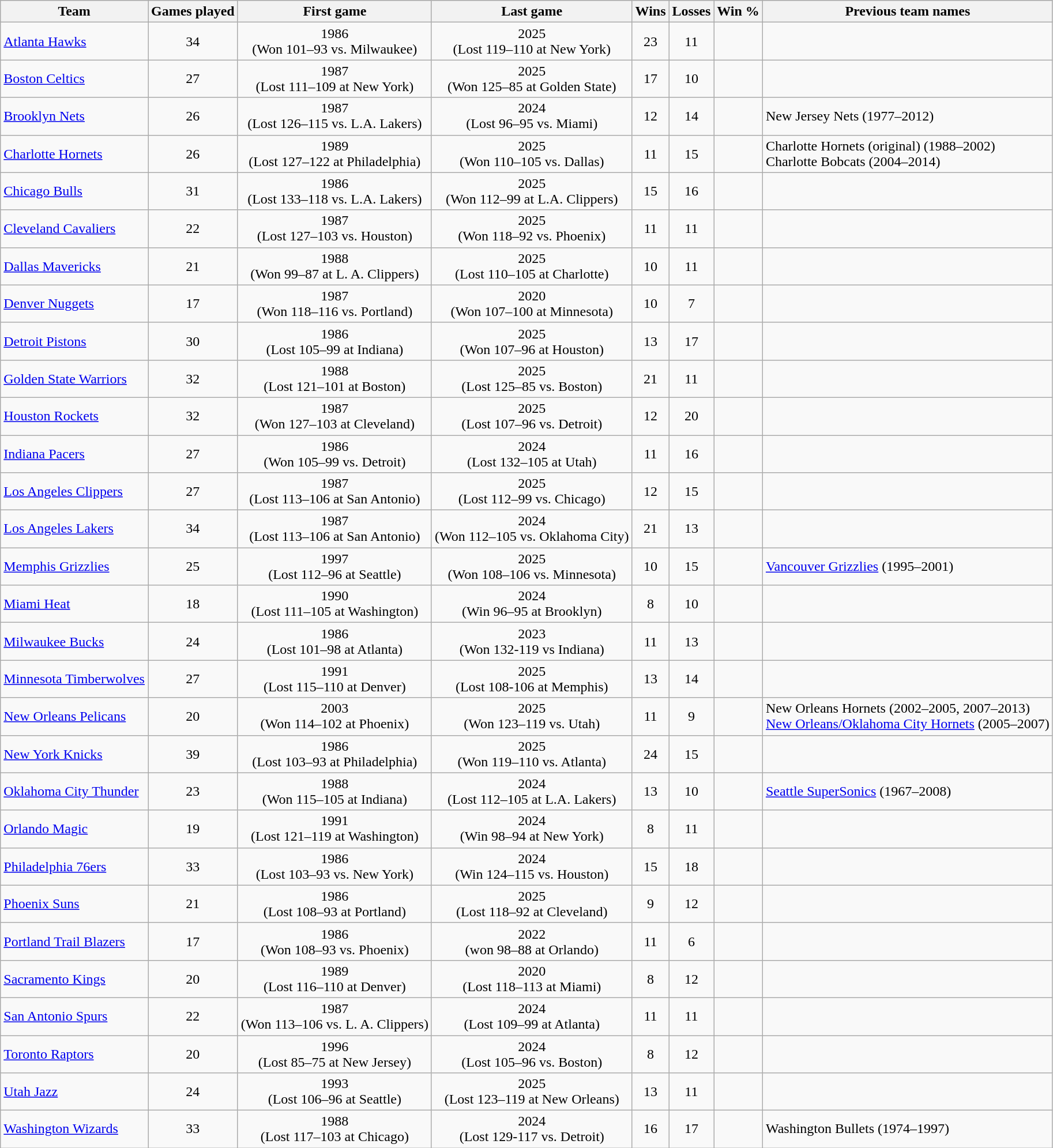<table class="wikitable sortable" style="text-align:center;">
<tr style="background:#e3e3e3;">
<th>Team</th>
<th>Games played</th>
<th>First game</th>
<th>Last game</th>
<th>Wins</th>
<th>Losses</th>
<th>Win %</th>
<th>Previous team names</th>
</tr>
<tr>
<td align=left><a href='#'>Atlanta Hawks</a></td>
<td>34</td>
<td>1986 <br>(Won 101–93 vs. Milwaukee)<br></td>
<td>2025 <br>(Lost 119–110 at New York)<br></td>
<td>23</td>
<td>11</td>
<td></td>
<td align=left></td>
</tr>
<tr>
<td align=left><a href='#'>Boston Celtics</a></td>
<td>27</td>
<td>1987 <br>(Lost 111–109 at New York)<br></td>
<td>2025<br>(Won 125–85 at Golden State)<br></td>
<td>17</td>
<td>10</td>
<td></td>
<td></td>
</tr>
<tr>
<td align=left><a href='#'>Brooklyn Nets</a></td>
<td>26</td>
<td>1987 <br>(Lost 126–115 vs. L.A. Lakers)<br></td>
<td>2024<br>(Lost 96–95 vs. Miami)<br></td>
<td>12</td>
<td>14</td>
<td></td>
<td align=left>New Jersey Nets (1977–2012)</td>
</tr>
<tr>
<td align=left><a href='#'>Charlotte Hornets</a></td>
<td>26</td>
<td>1989 <br>(Lost 127–122 at Philadelphia)<br></td>
<td>2025<br>(Won 110–105 vs. Dallas)<br></td>
<td>11</td>
<td>15</td>
<td></td>
<td align=left>Charlotte Hornets (original) (1988–2002)<br>Charlotte Bobcats (2004–2014)</td>
</tr>
<tr>
<td align=left><a href='#'>Chicago Bulls</a></td>
<td>31</td>
<td>1986 <br>(Lost 133–118 vs. L.A. Lakers)<br></td>
<td>2025<br>(Won 112–99 at L.A. Clippers)<br></td>
<td>15</td>
<td>16</td>
<td></td>
<td></td>
</tr>
<tr>
<td align=left><a href='#'>Cleveland Cavaliers</a></td>
<td>22</td>
<td>1987 <br>(Lost 127–103 vs. Houston)<br></td>
<td>2025<br>(Won 118–92 vs. Phoenix)<br></td>
<td>11</td>
<td>11</td>
<td></td>
<td></td>
</tr>
<tr>
<td align=left><a href='#'>Dallas Mavericks</a></td>
<td>21</td>
<td>1988 <br>(Won 99–87 at L. A. Clippers)<br></td>
<td>2025<br>(Lost 110–105 at Charlotte)<br></td>
<td>10</td>
<td>11</td>
<td></td>
<td></td>
</tr>
<tr>
<td align=left><a href='#'>Denver Nuggets</a></td>
<td>17</td>
<td>1987 <br>(Won 118–116 vs. Portland)<br></td>
<td>2020<br>(Won 107–100 at Minnesota)<br></td>
<td>10</td>
<td>7</td>
<td></td>
<td></td>
</tr>
<tr>
<td align=left><a href='#'>Detroit Pistons</a></td>
<td>30</td>
<td>1986 <br>(Lost 105–99 at Indiana)<br></td>
<td>2025 <br>(Won 107–96 at Houston)<br></td>
<td>13</td>
<td>17</td>
<td></td>
<td align=left></td>
</tr>
<tr>
<td align=left><a href='#'>Golden State Warriors</a></td>
<td>32</td>
<td>1988 <br>(Lost 121–101 at Boston)<br></td>
<td>2025<br>(Lost 125–85 vs. Boston)<br></td>
<td>21</td>
<td>11</td>
<td></td>
<td align=left></td>
</tr>
<tr>
<td align=left><a href='#'>Houston Rockets</a></td>
<td>32</td>
<td>1987 <br>(Won 127–103 at Cleveland)<br></td>
<td>2025<br>(Lost 107–96 vs. Detroit)<br></td>
<td>12</td>
<td>20</td>
<td></td>
<td align=left></td>
</tr>
<tr>
<td align=left><a href='#'>Indiana Pacers</a></td>
<td>27</td>
<td>1986 <br>(Won 105–99 vs. Detroit)<br></td>
<td>2024<br>(Lost 132–105 at Utah)<br></td>
<td>11</td>
<td>16</td>
<td></td>
<td></td>
</tr>
<tr>
<td align=left><a href='#'>Los Angeles Clippers</a></td>
<td>27</td>
<td>1987<br>(Lost 113–106 at San Antonio)<br></td>
<td>2025<br>(Lost 112–99 vs. Chicago)</td>
<td>12</td>
<td>15</td>
<td></td>
<td align=left></td>
</tr>
<tr>
<td align=left><a href='#'>Los Angeles Lakers</a></td>
<td>34</td>
<td>1987 <br>(Lost 113–106 at San Antonio)<br></td>
<td>2024<br>(Won 112–105 vs. Oklahoma City)<br></td>
<td>21</td>
<td>13</td>
<td></td>
<td align=left></td>
</tr>
<tr>
<td align=left><a href='#'>Memphis Grizzlies</a></td>
<td>25</td>
<td>1997 <br>(Lost 112–96 at Seattle)<br></td>
<td>2025<br>(Won 108–106 vs. Minnesota)<br></td>
<td>10</td>
<td>15</td>
<td></td>
<td align=left><a href='#'>Vancouver Grizzlies</a> (1995–2001)</td>
</tr>
<tr>
<td align=left><a href='#'>Miami Heat</a></td>
<td>18</td>
<td>1990 <br>(Lost 111–105 at Washington)<br></td>
<td>2024<br>(Win 96–95 at Brooklyn)<br></td>
<td>8</td>
<td>10</td>
<td></td>
<td></td>
</tr>
<tr>
<td align=left><a href='#'>Milwaukee Bucks</a></td>
<td>24</td>
<td>1986 <br>(Lost 101–98 at Atlanta)<br></td>
<td>2023<br>(Won 132-119 vs Indiana)<br></td>
<td>11</td>
<td>13</td>
<td></td>
<td></td>
</tr>
<tr>
<td align=left><a href='#'>Minnesota Timberwolves</a></td>
<td>27</td>
<td>1991 <br>(Lost 115–110 at Denver)<br></td>
<td>2025<br>(Lost 108-106 at Memphis)<br></td>
<td>13</td>
<td>14</td>
<td></td>
<td></td>
</tr>
<tr>
<td align=left><a href='#'>New Orleans Pelicans</a></td>
<td>20</td>
<td>2003 <br>(Won 114–102 at Phoenix)<br></td>
<td>2025<br>(Won 123–119 vs. Utah)<br></td>
<td>11</td>
<td>9</td>
<td></td>
<td align=left>New Orleans Hornets (2002–2005, 2007–2013)<br><a href='#'>New Orleans/Oklahoma City Hornets</a> (2005–2007)</td>
</tr>
<tr>
<td align=left><a href='#'>New York Knicks</a></td>
<td>39</td>
<td>1986<br>(Lost 103–93 at Philadelphia)<br></td>
<td>2025<br>(Won 119–110 vs. Atlanta)<br></td>
<td>24</td>
<td>15</td>
<td></td>
<td></td>
</tr>
<tr>
<td align=left><a href='#'>Oklahoma City Thunder</a></td>
<td>23</td>
<td>1988 <br>(Won 115–105 at Indiana)<br></td>
<td>2024<br>(Lost 112–105 at L.A. Lakers)<br></td>
<td>13</td>
<td>10</td>
<td></td>
<td align=left><a href='#'>Seattle SuperSonics</a> (1967–2008)</td>
</tr>
<tr>
<td align=left><a href='#'>Orlando Magic</a></td>
<td>19</td>
<td>1991 <br>(Lost 121–119 at Washington)<br></td>
<td>2024<br>(Win 98–94 at New York)<br></td>
<td>8</td>
<td>11</td>
<td></td>
<td></td>
</tr>
<tr>
<td align=left><a href='#'>Philadelphia 76ers</a></td>
<td>33</td>
<td>1986 <br>(Lost 103–93 vs. New York)<br></td>
<td>2024<br>(Win 124–115 vs. Houston)<br></td>
<td>15</td>
<td>18</td>
<td></td>
<td align=left></td>
</tr>
<tr>
<td align=left><a href='#'>Phoenix Suns</a></td>
<td>21</td>
<td>1986 <br>(Lost 108–93 at Portland)<br></td>
<td>2025<br>(Lost 118–92 at Cleveland)<br></td>
<td>9</td>
<td>12</td>
<td></td>
<td></td>
</tr>
<tr>
<td align=left><a href='#'>Portland Trail Blazers</a></td>
<td>17</td>
<td>1986 <br>(Won 108–93 vs. Phoenix)<br></td>
<td>2022<br>(won 98–88 at Orlando)<br></td>
<td>11</td>
<td>6</td>
<td></td>
<td></td>
</tr>
<tr>
<td align=left><a href='#'>Sacramento Kings</a></td>
<td>20</td>
<td>1989 <br>(Lost 116–110 at Denver)<br></td>
<td>2020<br>(Lost 118–113 at Miami)<br></td>
<td>8</td>
<td>12</td>
<td></td>
<td align=left></td>
</tr>
<tr>
<td align=left><a href='#'>San Antonio Spurs</a></td>
<td>22</td>
<td>1987 <br>(Won 113–106 vs. L. A. Clippers)<br></td>
<td>2024<br>(Lost 109–99 at Atlanta)<br></td>
<td>11</td>
<td>11</td>
<td></td>
<td></td>
</tr>
<tr>
<td align=left><a href='#'>Toronto Raptors</a></td>
<td>20</td>
<td>1996 <br>(Lost 85–75 at New Jersey)<br></td>
<td>2024<br>(Lost 105–96 vs. Boston)<br></td>
<td>8</td>
<td>12</td>
<td></td>
<td></td>
</tr>
<tr>
<td align=left><a href='#'>Utah Jazz</a></td>
<td>24</td>
<td>1993 <br>(Lost 106–96 at Seattle)<br></td>
<td>2025<br>(Lost 123–119 at New Orleans)<br></td>
<td>13</td>
<td>11</td>
<td></td>
<td align=left></td>
</tr>
<tr>
<td align=left><a href='#'>Washington Wizards</a></td>
<td>33</td>
<td>1988 <br>(Lost 117–103 at Chicago)<br></td>
<td>2024 <br>(Lost 129-117 vs. Detroit)<br></td>
<td>16</td>
<td>17</td>
<td></td>
<td align=left>Washington Bullets (1974–1997)</td>
</tr>
</table>
